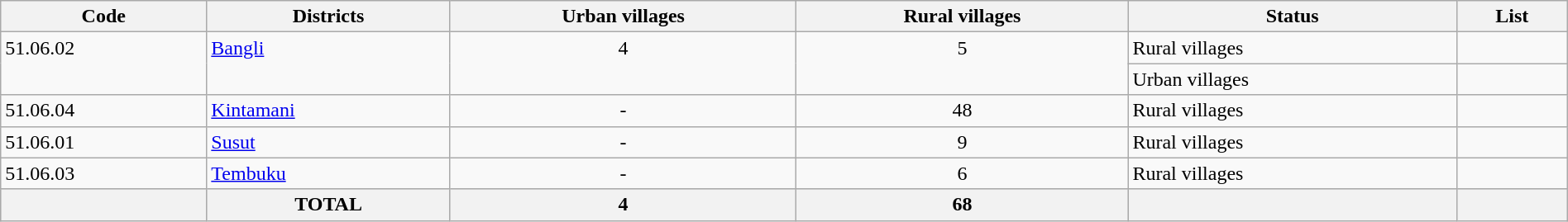<table class="wikitable sortable" width="100%">
<tr>
<th>Code</th>
<th>Districts</th>
<th>Urban villages</th>
<th>Rural villages</th>
<th>Status</th>
<th>List</th>
</tr>
<tr valign="top">
<td rowspan="2">51.06.02</td>
<td rowspan="2"><a href='#'>Bangli</a></td>
<td rowspan="2" align="center">4</td>
<td rowspan="2" align="center">5</td>
<td>Rural villages</td>
<td></td>
</tr>
<tr>
<td>Urban villages</td>
<td></td>
</tr>
<tr valign="top">
<td>51.06.04</td>
<td><a href='#'>Kintamani</a></td>
<td align="center">-</td>
<td align="center">48</td>
<td>Rural villages</td>
<td></td>
</tr>
<tr valign="top">
<td>51.06.01</td>
<td><a href='#'>Susut</a></td>
<td align="center">-</td>
<td align="center">9</td>
<td>Rural villages</td>
<td></td>
</tr>
<tr valign="top">
<td>51.06.03</td>
<td><a href='#'>Tembuku</a></td>
<td align="center">-</td>
<td align="center">6</td>
<td>Rural villages</td>
<td></td>
</tr>
<tr valign="top" style="background-color: #ccc;">
<th></th>
<th>TOTAL</th>
<th>4</th>
<th>68</th>
<th></th>
<th></th>
</tr>
</table>
